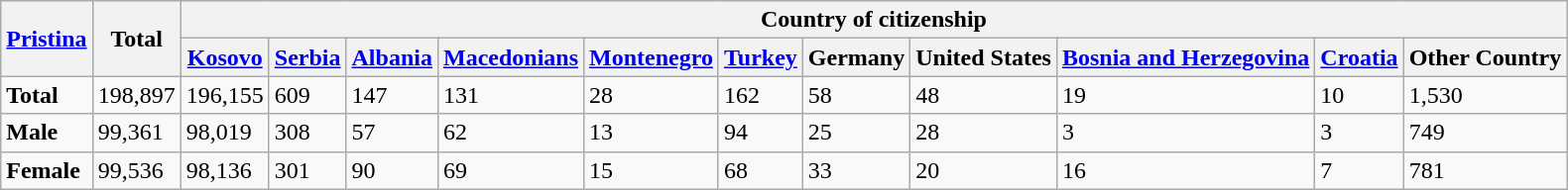<table class="wikitable">
<tr>
<th scope="col" rowspan="2"><a href='#'>Pristina</a></th>
<th scope="col" rowspan="2">Total</th>
<th scope="col" colspan="11">Country of citizenship</th>
</tr>
<tr style="text-align:center; background:#f0f0f0;">
<th scope="col"><a href='#'>Kosovo</a></th>
<th scope="col"><a href='#'>Serbia</a></th>
<th scope="col"><a href='#'>Albania</a></th>
<th scope="col"><a href='#'>Macedonians</a></th>
<th scope="col"><a href='#'>Montenegro</a></th>
<th scope="col"><a href='#'>Turkey</a></th>
<th scope="col">Germany</th>
<th scope="col">United States</th>
<th scope="col"><a href='#'>Bosnia and Herzegovina</a></th>
<th scope="col"><a href='#'>Croatia</a></th>
<th scope="col">Other Country</th>
</tr>
<tr>
<td><strong>Total</strong></td>
<td>198,897</td>
<td>196,155</td>
<td>609</td>
<td>147</td>
<td>131</td>
<td>28</td>
<td>162</td>
<td>58</td>
<td>48</td>
<td>19</td>
<td>10</td>
<td>1,530</td>
</tr>
<tr>
<td><strong>Male</strong></td>
<td>99,361</td>
<td>98,019</td>
<td>308</td>
<td>57</td>
<td>62</td>
<td>13</td>
<td>94</td>
<td>25</td>
<td>28</td>
<td>3</td>
<td>3</td>
<td>749</td>
</tr>
<tr>
<td><strong>Female</strong></td>
<td>99,536</td>
<td>98,136</td>
<td>301</td>
<td>90</td>
<td>69</td>
<td>15</td>
<td>68</td>
<td>33</td>
<td>20</td>
<td>16</td>
<td>7</td>
<td>781</td>
</tr>
</table>
